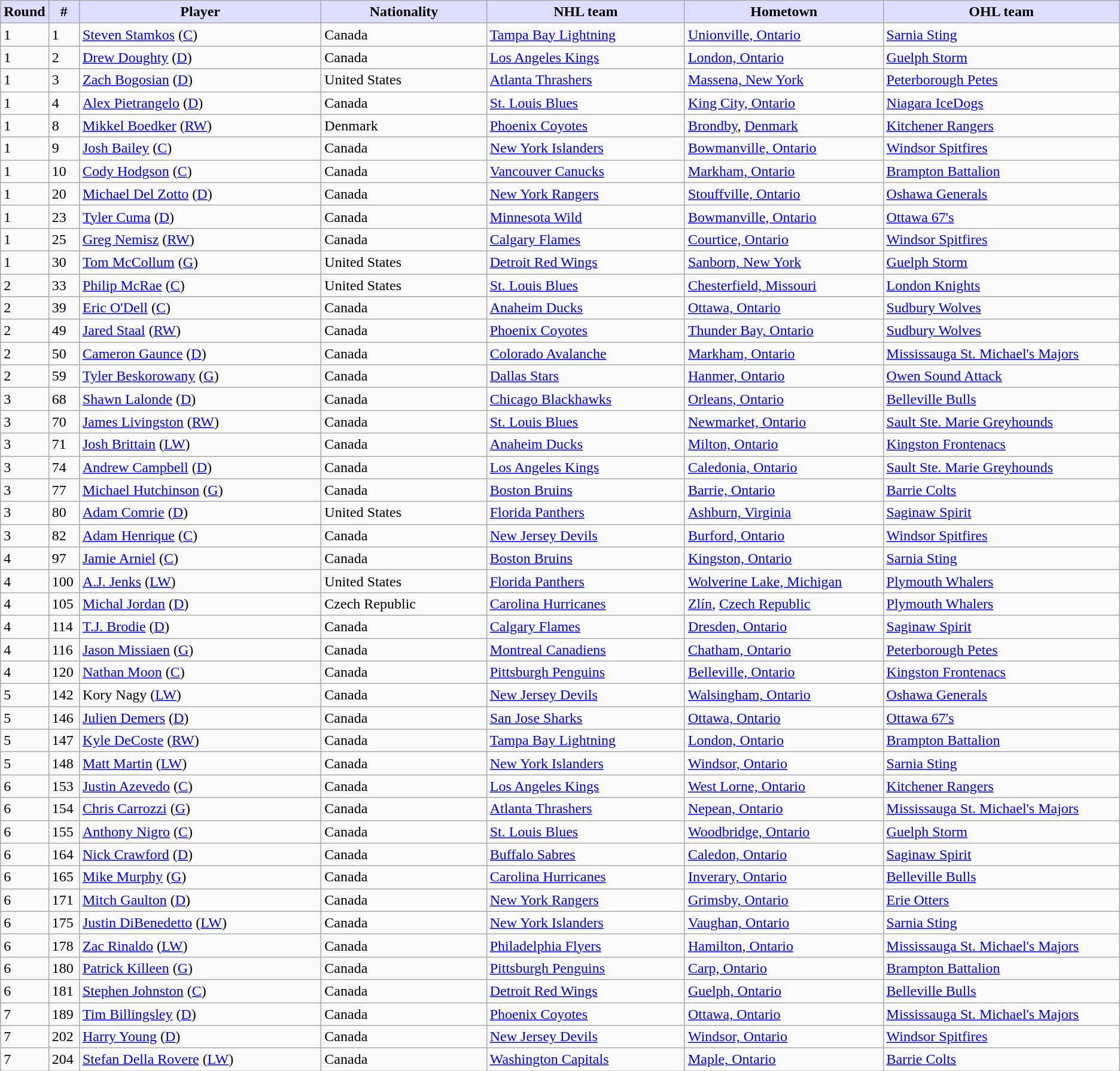<table class="wikitable">
<tr>
<th style="background:#ddf; width:2.75%;">Round</th>
<th style="background:#ddf; width:2.75%;">#</th>
<th style="background:#ddf; width:22.0%;">Player</th>
<th style="background:#ddf; width:15.0%;">Nationality</th>
<th style="background:#ddf; width:18.0%;">NHL team</th>
<th style="background:#ddf; width:18.0%;">Hometown</th>
<th style="background:#ddf; width:100.0%;">OHL team</th>
</tr>
<tr>
<td>1</td>
<td>1</td>
<td><a href='#'>Steven Stamkos</a> (<a href='#'>C</a>)</td>
<td> Canada</td>
<td><a href='#'>Tampa Bay Lightning</a></td>
<td><a href='#'>Unionville, Ontario</a></td>
<td><a href='#'>Sarnia Sting</a></td>
</tr>
<tr>
<td>1</td>
<td>2</td>
<td><a href='#'>Drew Doughty</a> (<a href='#'>D</a>)</td>
<td> Canada</td>
<td><a href='#'>Los Angeles Kings</a></td>
<td><a href='#'>London, Ontario</a></td>
<td><a href='#'>Guelph Storm</a></td>
</tr>
<tr>
<td>1</td>
<td>3</td>
<td><a href='#'>Zach Bogosian</a> (<a href='#'>D</a>)</td>
<td> United States</td>
<td><a href='#'>Atlanta Thrashers</a></td>
<td><a href='#'>Massena, New York</a></td>
<td><a href='#'>Peterborough Petes</a></td>
</tr>
<tr>
<td>1</td>
<td>4</td>
<td><a href='#'>Alex Pietrangelo</a> (<a href='#'>D</a>)</td>
<td> Canada</td>
<td><a href='#'>St. Louis Blues</a></td>
<td><a href='#'>King City, Ontario</a></td>
<td><a href='#'>Niagara IceDogs</a></td>
</tr>
<tr>
<td>1</td>
<td>8</td>
<td><a href='#'>Mikkel Boedker</a> (<a href='#'>RW</a>)</td>
<td> Denmark</td>
<td><a href='#'>Phoenix Coyotes</a></td>
<td><a href='#'>Brondby</a>, <a href='#'>Denmark</a></td>
<td><a href='#'>Kitchener Rangers</a></td>
</tr>
<tr>
<td>1</td>
<td>9</td>
<td><a href='#'>Josh Bailey</a> (<a href='#'>C</a>)</td>
<td> Canada</td>
<td><a href='#'>New York Islanders</a></td>
<td><a href='#'>Bowmanville, Ontario</a></td>
<td><a href='#'>Windsor Spitfires</a></td>
</tr>
<tr>
<td>1</td>
<td>10</td>
<td><a href='#'>Cody Hodgson</a> (<a href='#'>C</a>)</td>
<td> Canada</td>
<td><a href='#'>Vancouver Canucks</a></td>
<td><a href='#'>Markham, Ontario</a></td>
<td><a href='#'>Brampton Battalion</a></td>
</tr>
<tr>
<td>1</td>
<td>20</td>
<td><a href='#'>Michael Del Zotto</a> (<a href='#'>D</a>)</td>
<td> Canada</td>
<td><a href='#'>New York Rangers</a></td>
<td><a href='#'>Stouffville, Ontario</a></td>
<td><a href='#'>Oshawa Generals</a></td>
</tr>
<tr>
<td>1</td>
<td>23</td>
<td><a href='#'>Tyler Cuma</a> (<a href='#'>D</a>)</td>
<td> Canada</td>
<td><a href='#'>Minnesota Wild</a></td>
<td><a href='#'>Bowmanville, Ontario</a></td>
<td><a href='#'>Ottawa 67's</a></td>
</tr>
<tr>
<td>1</td>
<td>25</td>
<td><a href='#'>Greg Nemisz</a> (<a href='#'>RW</a>)</td>
<td> Canada</td>
<td><a href='#'>Calgary Flames</a></td>
<td><a href='#'>Courtice, Ontario</a></td>
<td><a href='#'>Windsor Spitfires</a></td>
</tr>
<tr>
<td>1</td>
<td>30</td>
<td><a href='#'>Tom McCollum</a> (<a href='#'>G</a>)</td>
<td> United States</td>
<td><a href='#'>Detroit Red Wings</a></td>
<td><a href='#'>Sanborn, New York</a></td>
<td><a href='#'>Guelph Storm</a></td>
</tr>
<tr>
<td>2</td>
<td>33</td>
<td><a href='#'>Philip McRae</a> (<a href='#'>C</a>)</td>
<td> United States</td>
<td><a href='#'>St. Louis Blues</a></td>
<td><a href='#'>Chesterfield, Missouri</a></td>
<td><a href='#'>London Knights</a></td>
</tr>
<tr>
<td>2</td>
<td>39</td>
<td><a href='#'>Eric O'Dell</a> (<a href='#'>C</a>)</td>
<td> Canada</td>
<td><a href='#'>Anaheim Ducks</a></td>
<td><a href='#'>Ottawa, Ontario</a></td>
<td><a href='#'>Sudbury Wolves</a></td>
</tr>
<tr>
<td>2</td>
<td>49</td>
<td><a href='#'>Jared Staal</a> (<a href='#'>RW</a>)</td>
<td> Canada</td>
<td><a href='#'>Phoenix Coyotes</a></td>
<td><a href='#'>Thunder Bay, Ontario</a></td>
<td><a href='#'>Sudbury Wolves</a></td>
</tr>
<tr>
<td>2</td>
<td>50</td>
<td><a href='#'>Cameron Gaunce</a> (<a href='#'>D</a>)</td>
<td> Canada</td>
<td><a href='#'>Colorado Avalanche</a></td>
<td><a href='#'>Markham, Ontario</a></td>
<td><a href='#'>Mississauga St. Michael's Majors</a></td>
</tr>
<tr>
<td>2</td>
<td>59</td>
<td><a href='#'>Tyler Beskorowany</a> (<a href='#'>G</a>)</td>
<td> Canada</td>
<td><a href='#'>Dallas Stars</a></td>
<td><a href='#'>Hanmer, Ontario</a></td>
<td><a href='#'>Owen Sound Attack</a></td>
</tr>
<tr>
<td>3</td>
<td>68</td>
<td><a href='#'>Shawn Lalonde</a> (<a href='#'>D</a>)</td>
<td> Canada</td>
<td><a href='#'>Chicago Blackhawks</a></td>
<td><a href='#'>Orleans, Ontario</a></td>
<td><a href='#'>Belleville Bulls</a></td>
</tr>
<tr>
<td>3</td>
<td>70</td>
<td><a href='#'>James Livingston</a> (<a href='#'>RW</a>)</td>
<td> Canada</td>
<td><a href='#'>St. Louis Blues</a></td>
<td><a href='#'>Newmarket, Ontario</a></td>
<td><a href='#'>Sault Ste. Marie Greyhounds</a></td>
</tr>
<tr>
<td>3</td>
<td>71</td>
<td><a href='#'>Josh Brittain</a> (<a href='#'>LW</a>)</td>
<td> Canada</td>
<td><a href='#'>Anaheim Ducks</a></td>
<td><a href='#'>Milton, Ontario</a></td>
<td><a href='#'>Kingston Frontenacs</a></td>
</tr>
<tr>
<td>3</td>
<td>74</td>
<td><a href='#'>Andrew Campbell</a> (<a href='#'>D</a>)</td>
<td> Canada</td>
<td><a href='#'>Los Angeles Kings</a></td>
<td><a href='#'>Caledonia, Ontario</a></td>
<td><a href='#'>Sault Ste. Marie Greyhounds</a></td>
</tr>
<tr>
<td>3</td>
<td>77</td>
<td><a href='#'>Michael Hutchinson</a> (<a href='#'>G</a>)</td>
<td> Canada</td>
<td><a href='#'>Boston Bruins</a></td>
<td><a href='#'>Barrie, Ontario</a></td>
<td><a href='#'>Barrie Colts</a></td>
</tr>
<tr>
<td>3</td>
<td>80</td>
<td><a href='#'>Adam Comrie</a> (<a href='#'>D</a>)</td>
<td> United States</td>
<td><a href='#'>Florida Panthers</a></td>
<td><a href='#'>Ashburn, Virginia</a></td>
<td><a href='#'>Saginaw Spirit</a></td>
</tr>
<tr>
<td>3</td>
<td>82</td>
<td><a href='#'>Adam Henrique</a> (<a href='#'>C</a>)</td>
<td> Canada</td>
<td><a href='#'>New Jersey Devils</a></td>
<td><a href='#'>Burford, Ontario</a></td>
<td><a href='#'>Windsor Spitfires</a></td>
</tr>
<tr>
<td>4</td>
<td>97</td>
<td><a href='#'>Jamie Arniel</a> (<a href='#'>C</a>)</td>
<td> Canada</td>
<td><a href='#'>Boston Bruins</a></td>
<td><a href='#'>Kingston, Ontario</a></td>
<td><a href='#'>Sarnia Sting</a></td>
</tr>
<tr>
<td>4</td>
<td>100</td>
<td><a href='#'>A.J. Jenks</a> (<a href='#'>LW</a>)</td>
<td> United States</td>
<td><a href='#'>Florida Panthers</a></td>
<td><a href='#'>Wolverine Lake, Michigan</a></td>
<td><a href='#'>Plymouth Whalers</a></td>
</tr>
<tr>
<td>4</td>
<td>105</td>
<td><a href='#'>Michal Jordan</a> (<a href='#'>D</a>)</td>
<td> Czech Republic</td>
<td><a href='#'>Carolina Hurricanes</a></td>
<td><a href='#'>Zlín</a>, <a href='#'>Czech Republic</a></td>
<td><a href='#'>Plymouth Whalers</a></td>
</tr>
<tr>
<td>4</td>
<td>114</td>
<td><a href='#'>T.J. Brodie</a> (<a href='#'>D</a>)</td>
<td> Canada</td>
<td><a href='#'>Calgary Flames</a></td>
<td><a href='#'>Dresden, Ontario</a></td>
<td><a href='#'>Saginaw Spirit</a></td>
</tr>
<tr>
<td>4</td>
<td>116</td>
<td><a href='#'>Jason Missiaen</a> (<a href='#'>G</a>)</td>
<td> Canada</td>
<td><a href='#'>Montreal Canadiens</a></td>
<td><a href='#'>Chatham, Ontario</a></td>
<td><a href='#'>Peterborough Petes</a></td>
</tr>
<tr>
<td>4</td>
<td>120</td>
<td><a href='#'>Nathan Moon</a> (<a href='#'>C</a>)</td>
<td> Canada</td>
<td><a href='#'>Pittsburgh Penguins</a></td>
<td><a href='#'>Belleville, Ontario</a></td>
<td><a href='#'>Kingston Frontenacs</a></td>
</tr>
<tr>
<td>5</td>
<td>142</td>
<td>Kory Nagy (<a href='#'>LW</a>)</td>
<td> Canada</td>
<td><a href='#'>New Jersey Devils</a></td>
<td><a href='#'>Walsingham, Ontario</a></td>
<td><a href='#'>Oshawa Generals</a></td>
</tr>
<tr>
<td>5</td>
<td>146</td>
<td><a href='#'>Julien Demers</a> (<a href='#'>D</a>)</td>
<td> Canada</td>
<td><a href='#'>San Jose Sharks</a></td>
<td><a href='#'>Ottawa, Ontario</a></td>
<td><a href='#'>Ottawa 67's</a></td>
</tr>
<tr>
<td>5</td>
<td>147</td>
<td><a href='#'>Kyle DeCoste</a> (<a href='#'>RW</a>)</td>
<td> Canada</td>
<td><a href='#'>Tampa Bay Lightning</a></td>
<td><a href='#'>London, Ontario</a></td>
<td><a href='#'>Brampton Battalion</a></td>
</tr>
<tr>
<td>5</td>
<td>148</td>
<td><a href='#'>Matt Martin</a> (<a href='#'>LW</a>)</td>
<td> Canada</td>
<td><a href='#'>New York Islanders</a></td>
<td><a href='#'>Windsor, Ontario</a></td>
<td><a href='#'>Sarnia Sting</a></td>
</tr>
<tr>
<td>6</td>
<td>153</td>
<td><a href='#'>Justin Azevedo</a> (<a href='#'>C</a>)</td>
<td> Canada</td>
<td><a href='#'>Los Angeles Kings</a></td>
<td><a href='#'>West Lorne, Ontario</a></td>
<td><a href='#'>Kitchener Rangers</a></td>
</tr>
<tr>
<td>6</td>
<td>154</td>
<td><a href='#'>Chris Carrozzi</a> (<a href='#'>G</a>)</td>
<td> Canada</td>
<td><a href='#'>Atlanta Thrashers</a></td>
<td><a href='#'>Nepean, Ontario</a></td>
<td><a href='#'>Mississauga St. Michael's Majors</a></td>
</tr>
<tr>
<td>6</td>
<td>155</td>
<td><a href='#'>Anthony Nigro</a> (<a href='#'>C</a>)</td>
<td> Canada</td>
<td><a href='#'>St. Louis Blues</a></td>
<td><a href='#'>Woodbridge, Ontario</a></td>
<td><a href='#'>Guelph Storm</a></td>
</tr>
<tr>
<td>6</td>
<td>164</td>
<td><a href='#'>Nick Crawford</a> (<a href='#'>D</a>)</td>
<td> Canada</td>
<td><a href='#'>Buffalo Sabres</a></td>
<td><a href='#'>Caledon, Ontario</a></td>
<td><a href='#'>Saginaw Spirit</a></td>
</tr>
<tr>
<td>6</td>
<td>165</td>
<td><a href='#'>Mike Murphy</a> (<a href='#'>G</a>)</td>
<td> Canada</td>
<td><a href='#'>Carolina Hurricanes</a></td>
<td><a href='#'>Inverary, Ontario</a></td>
<td><a href='#'>Belleville Bulls</a></td>
</tr>
<tr>
<td>6</td>
<td>171</td>
<td><a href='#'>Mitch Gaulton</a> (<a href='#'>D</a>)</td>
<td> Canada</td>
<td><a href='#'>New York Rangers</a></td>
<td><a href='#'>Grimsby, Ontario</a></td>
<td><a href='#'>Erie Otters</a></td>
</tr>
<tr>
<td>6</td>
<td>175</td>
<td><a href='#'>Justin DiBenedetto</a> (<a href='#'>LW</a>)</td>
<td> Canada</td>
<td><a href='#'>New York Islanders</a></td>
<td><a href='#'>Vaughan, Ontario</a></td>
<td><a href='#'>Sarnia Sting</a></td>
</tr>
<tr>
<td>6</td>
<td>178</td>
<td><a href='#'>Zac Rinaldo</a> (<a href='#'>LW</a>)</td>
<td> Canada</td>
<td><a href='#'>Philadelphia Flyers</a></td>
<td><a href='#'>Hamilton, Ontario</a></td>
<td><a href='#'>Mississauga St. Michael's Majors</a></td>
</tr>
<tr>
<td>6</td>
<td>180</td>
<td><a href='#'>Patrick Killeen</a> (<a href='#'>G</a>)</td>
<td> Canada</td>
<td><a href='#'>Pittsburgh Penguins</a></td>
<td><a href='#'>Carp, Ontario</a></td>
<td><a href='#'>Brampton Battalion</a></td>
</tr>
<tr>
<td>6</td>
<td>181</td>
<td><a href='#'>Stephen Johnston</a> (<a href='#'>C</a>)</td>
<td> Canada</td>
<td><a href='#'>Detroit Red Wings</a></td>
<td><a href='#'>Guelph, Ontario</a></td>
<td><a href='#'>Belleville Bulls</a></td>
</tr>
<tr>
<td>7</td>
<td>189</td>
<td><a href='#'>Tim Billingsley</a> (<a href='#'>D</a>)</td>
<td> Canada</td>
<td><a href='#'>Phoenix Coyotes</a></td>
<td><a href='#'>Ottawa, Ontario</a></td>
<td><a href='#'>Mississauga St. Michael's Majors</a></td>
</tr>
<tr>
<td>7</td>
<td>202</td>
<td><a href='#'>Harry Young</a> (<a href='#'>D</a>)</td>
<td> Canada</td>
<td><a href='#'>New Jersey Devils</a></td>
<td><a href='#'>Windsor, Ontario</a></td>
<td><a href='#'>Windsor Spitfires</a></td>
</tr>
<tr>
<td>7</td>
<td>204</td>
<td><a href='#'>Stefan Della Rovere</a> (<a href='#'>LW</a>)</td>
<td> Canada</td>
<td><a href='#'>Washington Capitals</a></td>
<td><a href='#'>Maple, Ontario</a></td>
<td><a href='#'>Barrie Colts</a></td>
</tr>
</table>
